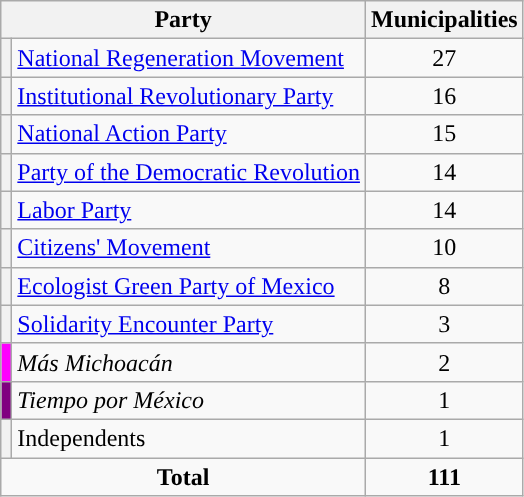<table class="wikitable" style="text-align:center;">
<tr>
<th colspan="2">Party</th>
<th>Municipalities</th>
</tr>
<tr>
<th style="background-color:"></th>
<td style="text-align:left;"><a href='#'>National Regeneration Movement</a></td>
<td>27</td>
</tr>
<tr>
<th style="background-color:"></th>
<td style="text-align:left;"><a href='#'>Institutional Revolutionary Party</a></td>
<td>16</td>
</tr>
<tr>
<th style="background-color:"></th>
<td style="text-align:left;"><a href='#'>National Action Party</a></td>
<td>15</td>
</tr>
<tr>
<th style="background-color:"></th>
<td style="text-align:left;"><a href='#'>Party of the Democratic Revolution</a></td>
<td>14</td>
</tr>
<tr>
<th style="background-color:"></th>
<td style="text-align:left;"><a href='#'>Labor Party</a></td>
<td>14</td>
</tr>
<tr>
<th style="background-color:"></th>
<td style="text-align:left;"><a href='#'>Citizens' Movement</a></td>
<td>10</td>
</tr>
<tr>
<th style="background-color:"></th>
<td style="text-align:left;"><a href='#'>Ecologist Green Party of Mexico</a></td>
<td>8</td>
</tr>
<tr>
<th style="background-color:"></th>
<td style="text-align:left;"><a href='#'>Solidarity Encounter Party</a></td>
<td>3</td>
</tr>
<tr>
<th style="background-color:#ff00ff;"></th>
<td style="text-align:left;"><em>Más Michoacán</em></td>
<td>2</td>
</tr>
<tr>
<th style="background-color:#800080;"></th>
<td style="text-align:left;"><em>Tiempo por México</em></td>
<td>1</td>
</tr>
<tr>
<th style="background-color:"></th>
<td style="text-align:left;">Independents</td>
<td>1</td>
</tr>
<tr>
<td colspan="2"><strong>Total</strong></td>
<td><strong>111</strong></td>
</tr>
</table>
